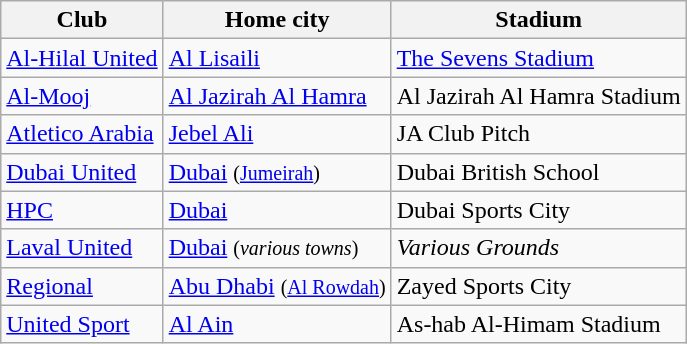<table class="wikitable sortable" style="text-align: left;">
<tr>
<th>Club</th>
<th>Home city</th>
<th>Stadium</th>
</tr>
<tr>
<td><a href='#'>Al-Hilal United</a></td>
<td><a href='#'>Al Lisaili</a></td>
<td><a href='#'>The Sevens Stadium</a></td>
</tr>
<tr>
<td><a href='#'>Al-Mooj</a></td>
<td><a href='#'>Al Jazirah Al Hamra</a></td>
<td>Al Jazirah Al Hamra Stadium</td>
</tr>
<tr>
<td><a href='#'>Atletico Arabia</a></td>
<td><a href='#'>Jebel Ali</a></td>
<td>JA Club Pitch</td>
</tr>
<tr>
<td><a href='#'>Dubai United</a></td>
<td><a href='#'>Dubai</a> <small>(<a href='#'>Jumeirah</a>)</small></td>
<td>Dubai British School</td>
</tr>
<tr>
<td><a href='#'>HPC</a></td>
<td><a href='#'>Dubai</a></td>
<td>Dubai Sports City</td>
</tr>
<tr>
<td><a href='#'>Laval United</a></td>
<td><a href='#'>Dubai</a> <small>(<em>various towns</em>)</small></td>
<td><em>Various Grounds</em></td>
</tr>
<tr>
<td><a href='#'>Regional</a></td>
<td><a href='#'>Abu Dhabi</a> <small>(<a href='#'>Al Rowdah</a>)</small></td>
<td>Zayed Sports City</td>
</tr>
<tr>
<td><a href='#'>United Sport</a></td>
<td><a href='#'>Al Ain</a></td>
<td>As-hab Al-Himam Stadium</td>
</tr>
</table>
